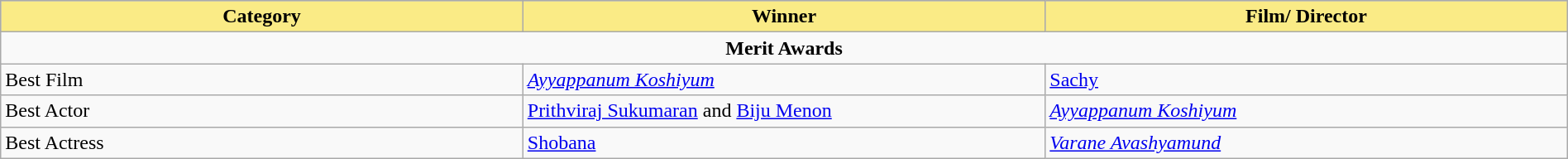<table class="wikitable" style="width:100%">
<tr style="background:#BEBEBE">
<th width="30%" style="background:#FAEB86">Category</th>
<th width="30%" style="background:#FAEB86">Winner</th>
<th width="30%" style="background:#FAEB86">Film/ Director</th>
</tr>
<tr>
<td style="text-align:center;" colspan="3"><strong>Merit Awards</strong></td>
</tr>
<tr>
<td>Best Film</td>
<td><em><a href='#'>Ayyappanum Koshiyum</a></em></td>
<td><a href='#'>Sachy</a></td>
</tr>
<tr>
<td>Best Actor</td>
<td><a href='#'>Prithviraj Sukumaran</a> and <a href='#'>Biju Menon</a></td>
<td><em><a href='#'>Ayyappanum Koshiyum</a></em></td>
</tr>
<tr>
<td>Best Actress</td>
<td><a href='#'>Shobana</a></td>
<td><em><a href='#'>Varane Avashyamund</a></em></td>
</tr>
</table>
